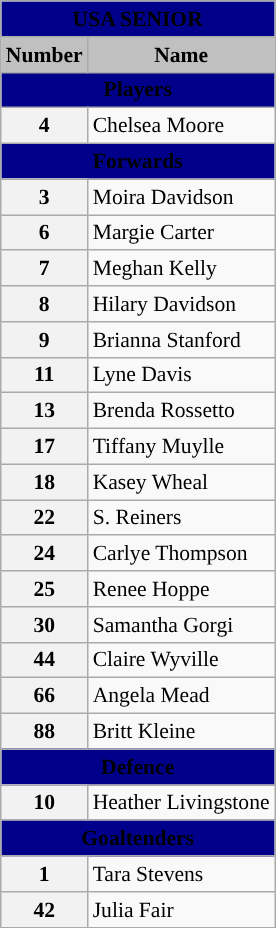<table class="wikitable" style="text-align:left; font-size:90%;">
<tr>
<th style=background:DarkBlue colspan=4><span>USA SENIOR</span></th>
</tr>
<tr>
<th width=10 style="background:silver;">Number</th>
<th style="background:silver;">Name</th>
</tr>
<tr>
<th style=background:DarkBlue colspan=4><span>Players</span></th>
</tr>
<tr>
<th>4</th>
<td>Chelsea Moore</td>
</tr>
<tr>
<th style=background:DarkBlue colspan=4><span>Forwards</span></th>
</tr>
<tr>
<th>3</th>
<td>Moira Davidson</td>
</tr>
<tr>
<th>6</th>
<td>Margie Carter</td>
</tr>
<tr>
<th>7</th>
<td>Meghan Kelly</td>
</tr>
<tr>
<th>8</th>
<td>Hilary Davidson</td>
</tr>
<tr>
<th>9</th>
<td>Brianna Stanford</td>
</tr>
<tr>
<th>11</th>
<td>Lyne Davis</td>
</tr>
<tr>
<th>13</th>
<td>Brenda Rossetto</td>
</tr>
<tr>
<th>17</th>
<td>Tiffany Muylle</td>
</tr>
<tr>
<th>18</th>
<td>Kasey Wheal</td>
</tr>
<tr>
<th>22</th>
<td>S. Reiners</td>
</tr>
<tr>
<th>24</th>
<td>Carlye Thompson</td>
</tr>
<tr>
<th>25</th>
<td>Renee Hoppe</td>
</tr>
<tr>
<th>30</th>
<td>Samantha Gorgi</td>
</tr>
<tr>
<th>44</th>
<td>Claire Wyville</td>
</tr>
<tr>
<th>66</th>
<td>Angela Mead</td>
</tr>
<tr>
<th>88</th>
<td>Britt Kleine</td>
</tr>
<tr>
<th style=background:DarkBlue colspan=4><span>Defence</span></th>
</tr>
<tr>
<th>10</th>
<td>Heather Livingstone</td>
</tr>
<tr>
<th style=background:DarkBlue colspan=4><span>Goaltenders</span></th>
</tr>
<tr>
<th>1</th>
<td>Tara Stevens</td>
</tr>
<tr>
<th>42</th>
<td>Julia Fair</td>
</tr>
</table>
